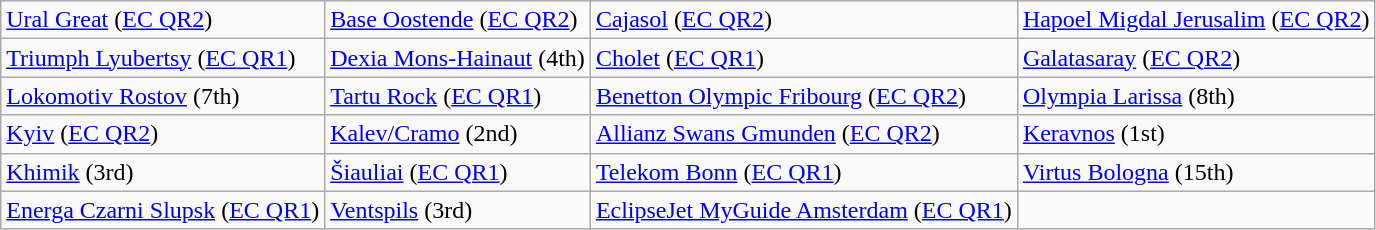<table class="wikitable">
<tr>
<td> <a href='#'>Ural Great</a> (<a href='#'>EC QR2</a>)</td>
<td> <a href='#'>Base Oostende</a> (<a href='#'>EC QR2</a>)</td>
<td> <a href='#'>Cajasol</a> (<a href='#'>EC QR2</a>)</td>
<td> <a href='#'>Hapoel Migdal Jerusalim</a> (<a href='#'>EC QR2</a>)</td>
</tr>
<tr>
<td> <a href='#'>Triumph Lyubertsy</a> (<a href='#'>EC QR1</a>)</td>
<td> <a href='#'>Dexia Mons-Hainaut</a> (4th)</td>
<td> <a href='#'>Cholet</a> (<a href='#'>EC QR1</a>)</td>
<td> <a href='#'>Galatasaray</a> (<a href='#'>EC QR2</a>)</td>
</tr>
<tr>
<td> <a href='#'>Lokomotiv Rostov</a> (7th)</td>
<td> <a href='#'>Tartu Rock</a> (<a href='#'>EC QR1</a>)</td>
<td> <a href='#'>Benetton Olympic Fribourg</a> (<a href='#'>EC QR2</a>)</td>
<td> <a href='#'>Olympia Larissa</a> (8th)</td>
</tr>
<tr>
<td> <a href='#'>Kyiv</a> (<a href='#'>EC QR2</a>)</td>
<td> <a href='#'>Kalev/Cramo</a> (2nd)</td>
<td> <a href='#'>Allianz Swans Gmunden</a> (<a href='#'>EC QR2</a>)</td>
<td> <a href='#'>Keravnos</a> (1st)</td>
</tr>
<tr>
<td> <a href='#'>Khimik</a> (3rd)</td>
<td> <a href='#'>Šiauliai</a> (<a href='#'>EC QR1</a>)</td>
<td> <a href='#'>Telekom Bonn</a> (<a href='#'>EC QR1</a>)</td>
<td> <a href='#'>Virtus Bologna</a> (15th)</td>
</tr>
<tr>
<td> <a href='#'>Energa Czarni Slupsk</a> (<a href='#'>EC QR1</a>)</td>
<td> <a href='#'>Ventspils</a> (3rd)</td>
<td> <a href='#'>EclipseJet MyGuide Amsterdam</a> (<a href='#'>EC QR1</a>)</td>
<td></td>
</tr>
</table>
